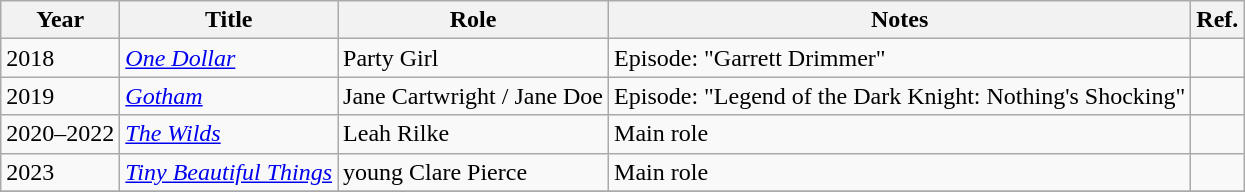<table class="wikitable sortable">
<tr>
<th>Year</th>
<th>Title</th>
<th>Role</th>
<th class="unsortable">Notes</th>
<th>Ref.</th>
</tr>
<tr>
<td>2018</td>
<td><em><a href='#'>One Dollar</a></em></td>
<td>Party Girl</td>
<td>Episode: "Garrett Drimmer"</td>
<td></td>
</tr>
<tr>
<td>2019</td>
<td><em><a href='#'>Gotham</a></em></td>
<td>Jane Cartwright / Jane Doe</td>
<td>Episode: "Legend of the Dark Knight: Nothing's Shocking"</td>
<td></td>
</tr>
<tr>
<td>2020–2022</td>
<td><em><a href='#'> The Wilds</a></em></td>
<td>Leah Rilke</td>
<td>Main role</td>
<td></td>
</tr>
<tr>
<td>2023</td>
<td><em><a href='#'> Tiny Beautiful Things</a></em></td>
<td>young Clare Pierce</td>
<td>Main role</td>
<td></td>
</tr>
<tr>
</tr>
</table>
